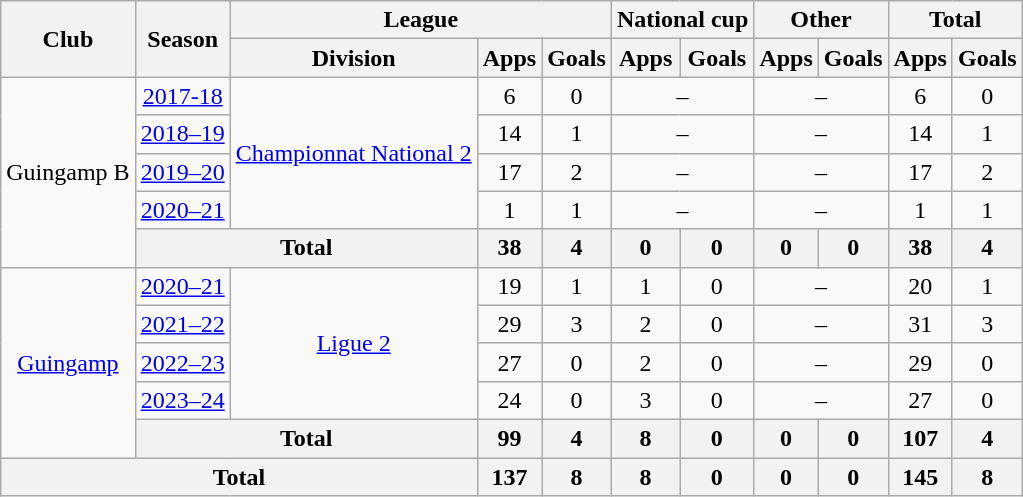<table class="wikitable" style="text-align:center">
<tr>
<th rowspan="2">Club</th>
<th rowspan="2">Season</th>
<th colspan="3">League</th>
<th colspan="2">National cup</th>
<th colspan="2">Other</th>
<th colspan="2">Total</th>
</tr>
<tr>
<th>Division</th>
<th>Apps</th>
<th>Goals</th>
<th>Apps</th>
<th>Goals</th>
<th>Apps</th>
<th>Goals</th>
<th>Apps</th>
<th>Goals</th>
</tr>
<tr>
<td rowspan="5">Guingamp B</td>
<td><a href='#'>2017-18</a></td>
<td rowspan="4"><a href='#'>Championnat National 2</a></td>
<td>6</td>
<td>0</td>
<td colspan="2">–</td>
<td colspan="2">–</td>
<td>6</td>
<td>0</td>
</tr>
<tr>
<td><a href='#'>2018–19</a></td>
<td>14</td>
<td>1</td>
<td colspan="2">–</td>
<td colspan="2">–</td>
<td>14</td>
<td>1</td>
</tr>
<tr>
<td><a href='#'>2019–20</a></td>
<td>17</td>
<td>2</td>
<td colspan="2">–</td>
<td colspan="2">–</td>
<td>17</td>
<td>2</td>
</tr>
<tr>
<td><a href='#'>2020–21</a></td>
<td>1</td>
<td>1</td>
<td colspan="2">–</td>
<td colspan="2">–</td>
<td>1</td>
<td>1</td>
</tr>
<tr>
<th colspan="2">Total</th>
<th>38</th>
<th>4</th>
<th>0</th>
<th>0</th>
<th>0</th>
<th>0</th>
<th>38</th>
<th>4</th>
</tr>
<tr>
<td rowspan="5"><a href='#'>Guingamp</a></td>
<td><a href='#'>2020–21</a></td>
<td rowspan="4"><a href='#'>Ligue 2</a></td>
<td>19</td>
<td>1</td>
<td>1</td>
<td>0</td>
<td colspan="2">–</td>
<td>20</td>
<td>1</td>
</tr>
<tr>
<td><a href='#'>2021–22</a></td>
<td>29</td>
<td>3</td>
<td>2</td>
<td>0</td>
<td colspan="2">–</td>
<td>31</td>
<td>3</td>
</tr>
<tr>
<td><a href='#'>2022–23</a></td>
<td>27</td>
<td>0</td>
<td>2</td>
<td>0</td>
<td colspan="2">–</td>
<td>29</td>
<td>0</td>
</tr>
<tr>
<td><a href='#'>2023–24</a></td>
<td>24</td>
<td>0</td>
<td>3</td>
<td>0</td>
<td colspan="2">–</td>
<td>27</td>
<td>0</td>
</tr>
<tr>
<th colspan="2">Total</th>
<th>99</th>
<th>4</th>
<th>8</th>
<th>0</th>
<th>0</th>
<th>0</th>
<th>107</th>
<th>4</th>
</tr>
<tr>
<th colspan="3">Total</th>
<th>137</th>
<th>8</th>
<th>8</th>
<th>0</th>
<th>0</th>
<th>0</th>
<th>145</th>
<th>8</th>
</tr>
</table>
